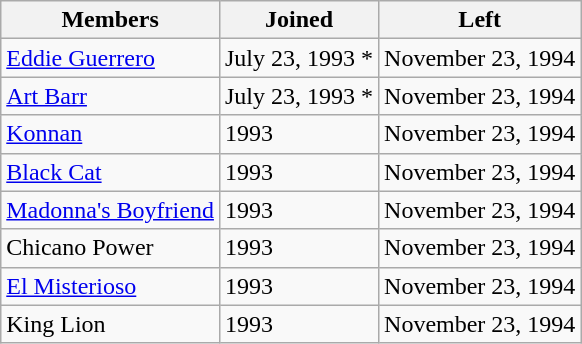<table class="wikitable">
<tr>
<th>Members</th>
<th>Joined</th>
<th>Left</th>
</tr>
<tr>
<td><a href='#'>Eddie Guerrero</a></td>
<td>July 23, 1993 *</td>
<td>November 23, 1994</td>
</tr>
<tr>
<td><a href='#'>Art Barr</a></td>
<td>July 23, 1993 *</td>
<td>November 23, 1994</td>
</tr>
<tr>
<td><a href='#'>Konnan</a></td>
<td>1993</td>
<td>November 23, 1994</td>
</tr>
<tr>
<td><a href='#'>Black Cat</a></td>
<td>1993</td>
<td>November 23, 1994</td>
</tr>
<tr>
<td><a href='#'>Madonna's Boyfriend</a></td>
<td>1993</td>
<td>November 23, 1994</td>
</tr>
<tr>
<td>Chicano Power</td>
<td>1993</td>
<td>November 23, 1994</td>
</tr>
<tr>
<td><a href='#'>El Misterioso</a></td>
<td>1993</td>
<td>November 23, 1994</td>
</tr>
<tr>
<td>King Lion</td>
<td>1993</td>
<td>November 23, 1994</td>
</tr>
</table>
